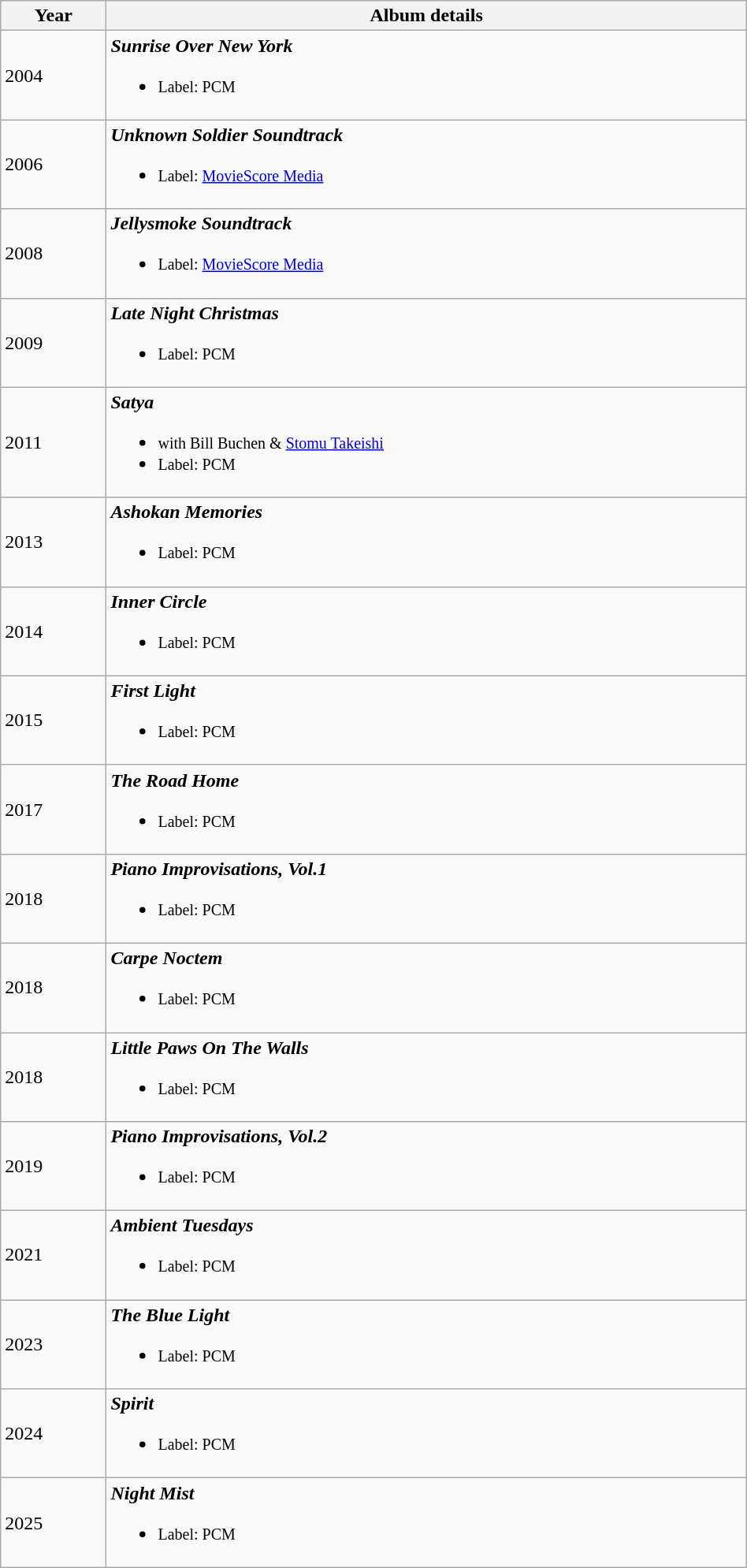<table class="wikitable" style="width: 50%">
<tr>
<th>Year</th>
<th>Album details</th>
</tr>
<tr>
<td>2004</td>
<td align="left"><strong><em>Sunrise Over New York</em></strong><br><ul><li><small>Label: PCM</small></li></ul></td>
</tr>
<tr>
<td>2006</td>
<td align="left"><strong><em>Unknown Soldier Soundtrack</em></strong><br><ul><li><small>Label: <a href='#'>MovieScore Media</a></small></li></ul></td>
</tr>
<tr>
<td>2008</td>
<td align="left"><strong><em>Jellysmoke Soundtrack</em></strong><br><ul><li><small>Label: <a href='#'>MovieScore Media</a></small></li></ul></td>
</tr>
<tr>
<td>2009</td>
<td align="left"><strong><em>Late Night Christmas</em></strong><br><ul><li><small>Label: PCM</small></li></ul></td>
</tr>
<tr>
<td>2011</td>
<td align="left"><strong><em>Satya</em></strong><br><ul><li><small>with Bill Buchen & <a href='#'>Stomu Takeishi</a></small></li><li><small>Label: PCM</small></li></ul></td>
</tr>
<tr>
<td>2013</td>
<td align="left"><strong><em>Ashokan Memories</em></strong><br><ul><li><small>Label: PCM</small></li></ul></td>
</tr>
<tr>
<td>2014</td>
<td align="left"><strong><em>Inner Circle</em></strong><br><ul><li><small>Label: PCM</small></li></ul></td>
</tr>
<tr>
<td>2015</td>
<td align="left"><strong><em>First Light</em></strong><br><ul><li><small>Label: PCM</small></li></ul></td>
</tr>
<tr>
<td>2017</td>
<td align="left"><strong><em>The Road Home</em></strong><br><ul><li><small>Label: PCM</small></li></ul></td>
</tr>
<tr>
<td>2018</td>
<td align="left"><strong><em>Piano Improvisations, Vol.1</em></strong><br><ul><li><small>Label: PCM</small></li></ul></td>
</tr>
<tr>
<td>2018</td>
<td align="left"><strong><em>Carpe Noctem</em></strong><br><ul><li><small>Label: PCM</small></li></ul></td>
</tr>
<tr>
<td>2018</td>
<td align="left"><strong><em>Little Paws On The Walls</em></strong><br><ul><li><small>Label: PCM</small></li></ul></td>
</tr>
<tr>
<td>2019</td>
<td align="left"><strong><em>Piano Improvisations, Vol.2</em></strong><br><ul><li><small>Label: PCM</small></li></ul></td>
</tr>
<tr>
<td>2021</td>
<td align="left"><strong><em>Ambient Tuesdays</em></strong><br><ul><li><small>Label: PCM</small></li></ul></td>
</tr>
<tr>
<td>2023</td>
<td align="left"><strong><em>The Blue Light</em></strong><br><ul><li><small>Label: PCM</small></li></ul></td>
</tr>
<tr>
<td>2024</td>
<td align="left"><strong><em>Spirit</em></strong><br><ul><li><small>Label: PCM</small></li></ul></td>
</tr>
<tr>
<td>2025</td>
<td align="left"><strong><em>Night Mist</em></strong><br><ul><li><small>Label: PCM</small></li></ul></td>
</tr>
</table>
